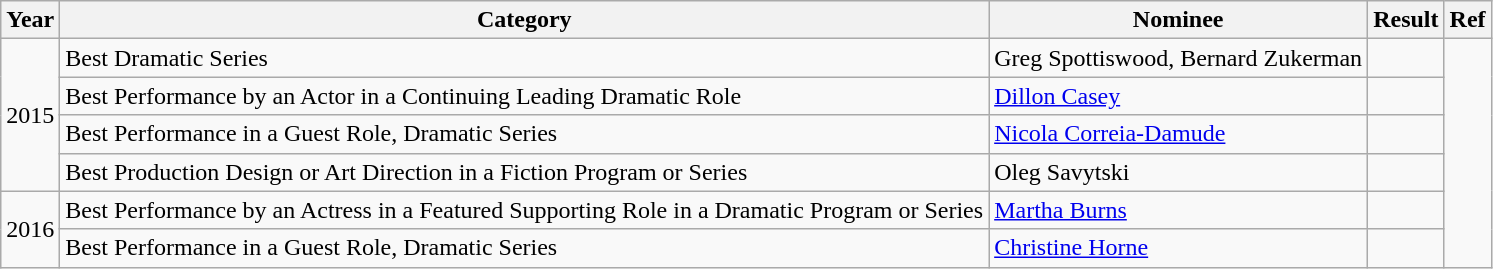<table class="wikitable">
<tr>
<th>Year</th>
<th>Category</th>
<th>Nominee</th>
<th>Result</th>
<th>Ref</th>
</tr>
<tr>
<td rowspan="4">2015</td>
<td>Best Dramatic Series</td>
<td>Greg Spottiswood, Bernard Zukerman</td>
<td></td>
<td rowspan="6"></td>
</tr>
<tr>
<td>Best Performance by an Actor in a Continuing Leading Dramatic Role</td>
<td><a href='#'>Dillon Casey</a></td>
<td></td>
</tr>
<tr>
<td>Best Performance in a Guest Role, Dramatic Series</td>
<td><a href='#'>Nicola Correia-Damude</a></td>
<td></td>
</tr>
<tr>
<td>Best Production Design or Art Direction in a Fiction Program or Series</td>
<td>Oleg Savytski</td>
<td></td>
</tr>
<tr>
<td rowspan="2">2016</td>
<td>Best Performance by an Actress in a Featured Supporting Role in a Dramatic Program or Series</td>
<td><a href='#'>Martha Burns</a></td>
<td></td>
</tr>
<tr>
<td>Best Performance in a Guest Role, Dramatic Series</td>
<td><a href='#'>Christine Horne</a></td>
<td></td>
</tr>
</table>
